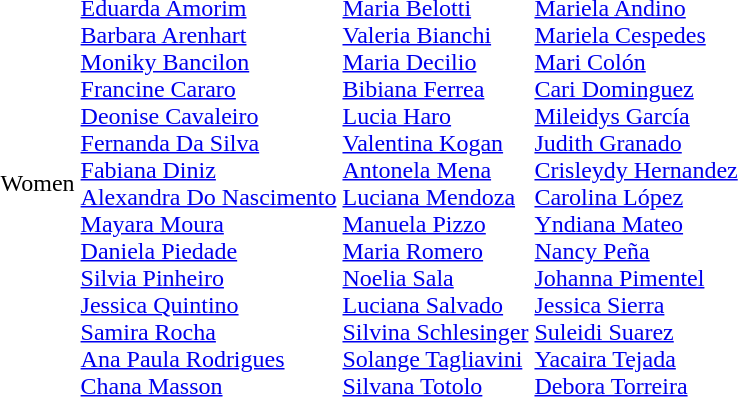<table>
<tr>
<td>Women</td>
<td><br><a href='#'>Eduarda Amorim</a><br><a href='#'>Barbara Arenhart</a><br><a href='#'>Moniky Bancilon</a><br><a href='#'>Francine Cararo</a><br><a href='#'>Deonise Cavaleiro</a><br><a href='#'>Fernanda Da Silva</a><br><a href='#'>Fabiana Diniz</a><br><a href='#'>Alexandra Do Nascimento</a><br><a href='#'>Mayara Moura</a><br><a href='#'>Daniela Piedade</a><br><a href='#'>Silvia Pinheiro</a><br><a href='#'>Jessica Quintino</a><br><a href='#'>Samira Rocha</a><br><a href='#'>Ana Paula Rodrigues</a><br><a href='#'>Chana Masson</a></td>
<td><br><a href='#'>Maria Belotti</a><br><a href='#'>Valeria Bianchi</a><br><a href='#'>Maria Decilio</a><br><a href='#'>Bibiana Ferrea</a><br><a href='#'>Lucia Haro</a><br><a href='#'>Valentina Kogan</a><br><a href='#'>Antonela Mena</a><br><a href='#'>Luciana Mendoza</a><br><a href='#'>Manuela Pizzo</a><br><a href='#'>Maria Romero</a><br><a href='#'>Noelia Sala</a><br><a href='#'>Luciana Salvado</a><br><a href='#'>Silvina Schlesinger</a><br><a href='#'>Solange Tagliavini</a><br><a href='#'>Silvana Totolo</a></td>
<td><br><a href='#'>Mariela Andino</a><br><a href='#'>Mariela Cespedes</a><br><a href='#'>Mari Colón</a><br><a href='#'>Cari Dominguez</a><br><a href='#'>Mileidys García</a><br><a href='#'>Judith Granado</a><br><a href='#'>Crisleydy Hernandez</a><br><a href='#'>Carolina López</a><br><a href='#'>Yndiana Mateo</a><br><a href='#'>Nancy Peña</a><br><a href='#'>Johanna Pimentel</a><br><a href='#'>Jessica Sierra</a><br><a href='#'>Suleidi Suarez</a><br><a href='#'>Yacaira Tejada</a><br><a href='#'>Debora Torreira</a></td>
</tr>
</table>
